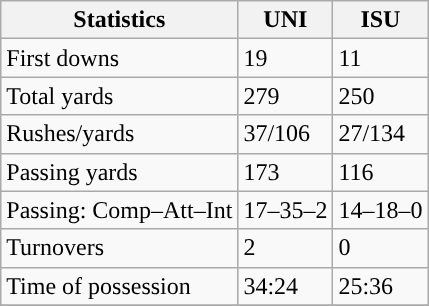<table class="wikitable" style="float: left;">
<tr>
<th>Statistics</th>
<th>UNI</th>
<th>ISU</th>
</tr>
<tr>
<td>First downs</td>
<td>19</td>
<td>11</td>
</tr>
<tr>
<td>Total yards</td>
<td>279</td>
<td>250</td>
</tr>
<tr>
<td>Rushes/yards</td>
<td>37/106</td>
<td>27/134</td>
</tr>
<tr>
<td>Passing yards</td>
<td>173</td>
<td>116</td>
</tr>
<tr>
<td>Passing: Comp–Att–Int</td>
<td>17–35–2</td>
<td>14–18–0</td>
</tr>
<tr>
<td>Turnovers</td>
<td>2</td>
<td>0</td>
</tr>
<tr>
<td>Time of possession</td>
<td>34:24</td>
<td>25:36</td>
</tr>
<tr>
</tr>
</table>
